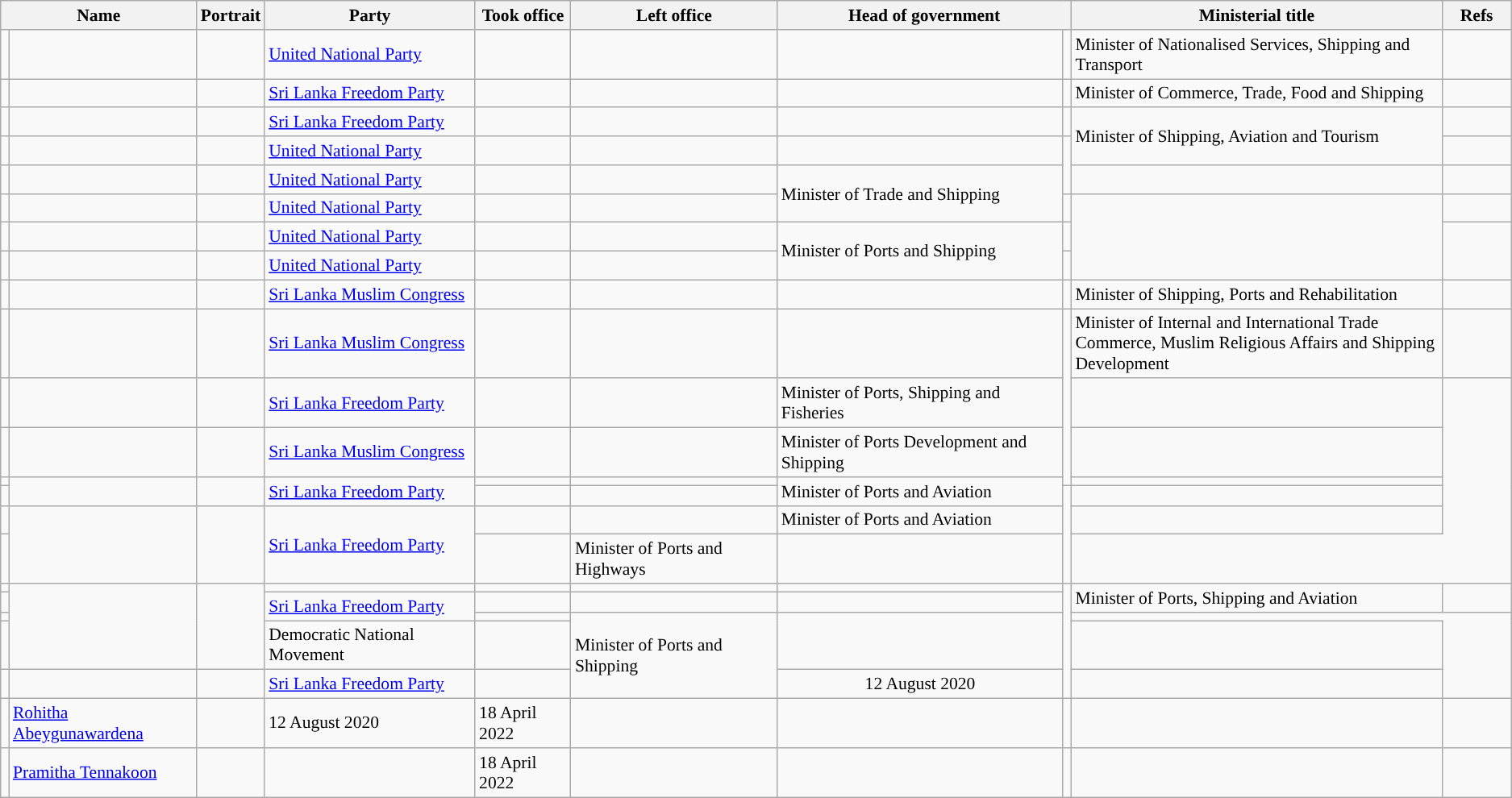<table class="wikitable plainrowheaders sortable" style="font-size:90%; text-align:left;">
<tr>
<th scope=col colspan="2">Name</th>
<th scope=col class=unsortable>Portrait</th>
<th scope=col>Party</th>
<th scope=col>Took office</th>
<th scope=col>Left office</th>
<th scope=col colspan="2">Head of government</th>
<th scope=col width=300px>Ministerial title</th>
<th scope=col width=50px class=unsortable>Refs</th>
</tr>
<tr>
<td !align="center" style="background:"></td>
<td></td>
<td></td>
<td><a href='#'>United National Party</a></td>
<td align=center></td>
<td align=center></td>
<td !align="center" style="background:"></td>
<td></td>
<td>Minister of Nationalised Services, Shipping and Transport</td>
<td align=center></td>
</tr>
<tr>
<td !align="center" style="background:"></td>
<td></td>
<td></td>
<td><a href='#'>Sri Lanka Freedom Party</a></td>
<td align=center></td>
<td></td>
<td !align="center" style="background:"></td>
<td></td>
<td>Minister of Commerce, Trade, Food and Shipping</td>
<td align=center></td>
</tr>
<tr>
<td !align="center" style="background:"></td>
<td></td>
<td align=center></td>
<td><a href='#'>Sri Lanka Freedom Party</a></td>
<td></td>
<td></td>
<td !align="center" style="background:"></td>
<td></td>
<td rowspan=2>Minister of Shipping, Aviation and Tourism</td>
<td align=center></td>
</tr>
<tr>
<td !align="center" style="background:"></td>
<td></td>
<td></td>
<td><a href='#'>United National Party</a></td>
<td align=center></td>
<td></td>
<td !align="center" style="background:"></td>
<td rowspan=2></td>
<td align=center></td>
</tr>
<tr>
<td !align="center" style="background:"></td>
<td></td>
<td></td>
<td><a href='#'>United National Party</a></td>
<td></td>
<td></td>
<td rowspan=2>Minister of Trade and Shipping</td>
<td align=center></td>
</tr>
<tr>
<td !align="center" style="background:"></td>
<td></td>
<td></td>
<td><a href='#'>United National Party</a></td>
<td align=center></td>
<td align=center></td>
<td !align="center" style="background:"></td>
<td rowspan=3></td>
<td align=center></td>
</tr>
<tr>
<td !align="center" style="background:"></td>
<td></td>
<td></td>
<td><a href='#'>United National Party</a></td>
<td align=center></td>
<td align=center></td>
<td rowspan=2>Minister of Ports and Shipping</td>
<td align=center></td>
</tr>
<tr>
<td !align="center" style="background:"></td>
<td></td>
<td></td>
<td><a href='#'>United National Party</a></td>
<td align=center></td>
<td></td>
<td align=center></td>
</tr>
<tr>
<td !align="center" style="background:"></td>
<td></td>
<td></td>
<td><a href='#'>Sri Lanka Muslim Congress</a></td>
<td></td>
<td align=center></td>
<td !align="center" style="background:"></td>
<td></td>
<td>Minister of Shipping, Ports and Rehabilitation</td>
<td align=center></td>
</tr>
<tr>
<td !align="center" style="background:"></td>
<td></td>
<td align=center></td>
<td><a href='#'>Sri Lanka Muslim Congress</a></td>
<td align=center></td>
<td align=center></td>
<td !align="center" style="background:"></td>
<td rowspan=4></td>
<td>Minister of Internal and International Trade Commerce, Muslim Religious Affairs and Shipping Development</td>
<td align=center></td>
</tr>
<tr>
<td !align="center" style="background:"></td>
<td></td>
<td align=center></td>
<td><a href='#'>Sri Lanka Freedom Party</a></td>
<td align=center></td>
<td></td>
<td>Minister of Ports, Shipping and Fisheries</td>
<td align=center></td>
</tr>
<tr>
<td !align="center" style="background:"></td>
<td></td>
<td align=center></td>
<td><a href='#'>Sri Lanka Muslim Congress</a></td>
<td align=center></td>
<td></td>
<td>Minister of Ports Development and Shipping</td>
<td align=center></td>
</tr>
<tr>
<td !align="center" style="background:"></td>
<td rowspan=2></td>
<td align=center rowspan=2></td>
<td rowspan=2><a href='#'>Sri Lanka Freedom Party</a></td>
<td align=center></td>
<td></td>
<td rowspan=2>Minister of Ports and Aviation</td>
<td align=center></td>
</tr>
<tr>
<td align=center></td>
<td></td>
<td !align="center" style="background:"></td>
<td rowspan=3></td>
<td align=center></td>
</tr>
<tr>
<td !align="center" style="background:"></td>
<td rowspan=2></td>
<td align=center rowspan=2></td>
<td rowspan=2><a href='#'>Sri Lanka Freedom Party</a></td>
<td align=center></td>
<td></td>
<td>Minister of Ports and Aviation</td>
<td align=center></td>
</tr>
<tr>
<td align=center></td>
<td></td>
<td>Minister of Ports and Highways</td>
<td align=center></td>
</tr>
<tr>
<td></td>
<td rowspan=4></td>
<td align=center rowspan=4></td>
<td></td>
<td align=center></td>
<td align=center></td>
<td !align="center" style="background:"></td>
<td rowspan=5></td>
<td rowspan=2>Minister of Ports, Shipping and Aviation</td>
<td align=center rowspan=2></td>
</tr>
<tr>
<td !align="center" style="background:"></td>
<td rowspan=2><a href='#'>Sri Lanka Freedom Party</a></td>
<td align=center></td>
<td align=center></td>
</tr>
<tr>
<td align=center></td>
<td align=center></td>
<td rowspan=3>Minister of Ports and Shipping</td>
<td align=center rowspan=2></td>
</tr>
<tr>
<td></td>
<td>Democratic National Movement</td>
<td align=center></td>
<td align=center></td>
</tr>
<tr>
<td !align="center" style="background:"></td>
<td></td>
<td align=center></td>
<td><a href='#'>Sri Lanka Freedom Party</a></td>
<td align=center></td>
<td align=center>12 August 2020</td>
<td align="center"></td>
</tr>
<tr>
<td></td>
<td><a href='#'>Rohitha Abeygunawardena</a></td>
<td></td>
<td>12 August 2020</td>
<td>18 April 2022</td>
<td></td>
<td></td>
<td></td>
<td></td>
<td></td>
</tr>
<tr>
<td></td>
<td><a href='#'>Pramitha Tennakoon</a></td>
<td></td>
<td></td>
<td>18 April 2022</td>
<td></td>
<td></td>
<td></td>
<td></td>
<td></td>
</tr>
</table>
